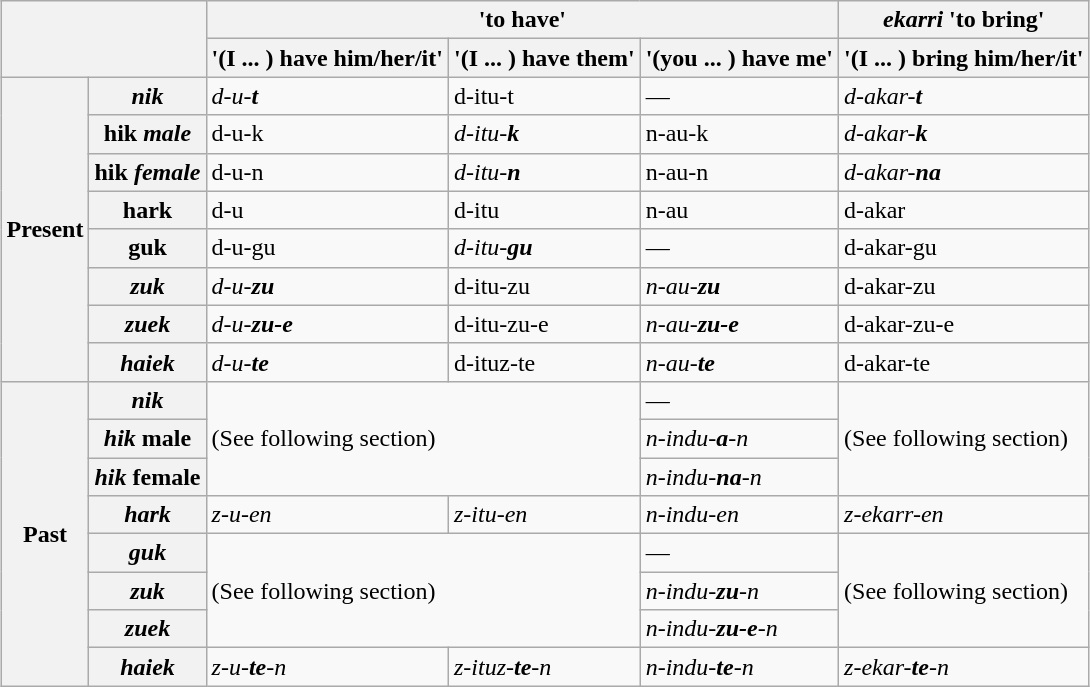<table class="wikitable" style="margin: 1em auto 1em auto">
<tr>
<th colspan=2 rowspan=2 align="center"></th>
<th colspan=3 align="center">'to have'</th>
<th colspan=1 align="center"><em>ekarri</em> 'to bring'</th>
</tr>
<tr>
<th align="center">'(I ... ) have him/her/it'</th>
<th align="center">'(I ... ) have them'</th>
<th align="center">'(you ... ) have me'</th>
<th align="center">'(I ... ) bring him/her/it'</th>
</tr>
<tr>
<th rowspan=8 align="center">Present</th>
<th><em>nik</em></th>
<td><em>d-u-<strong>t<strong><em></td>
<td></em>d-itu-</strong>t</em></strong></td>
<td>—</td>
<td><em>d-akar-<strong>t<strong><em></td>
</tr>
<tr>
<th></em>hik<em> male</th>
<td></em>d-u-</strong>k</em></strong></td>
<td><em>d-itu-<strong>k<strong><em></td>
<td></em>n-au-</strong>k</em></strong></td>
<td><em>d-akar-<strong>k<strong><em></td>
</tr>
<tr>
<th></em>hik<em> female</th>
<td></em>d-u-</strong>n</em></strong></td>
<td><em>d-itu-<strong>n<strong><em></td>
<td></em>n-au-</strong>n</em></strong></td>
<td><em>d-akar-<strong>na<strong><em></td>
</tr>
<tr>
<th></em>hark<em></th>
<td></em>d-u<em></td>
<td></em>d-itu<em></td>
<td></em>n-au<em></td>
<td></em>d-akar<em></td>
</tr>
<tr>
<th></em>guk<em></th>
<td></em>d-u-</strong>gu</em></strong></td>
<td><em>d-itu-<strong>gu<strong><em></td>
<td>—</td>
<td></em>d-akar-</strong>gu</em></strong></td>
</tr>
<tr>
<th><em>zuk</em></th>
<td><em>d-u-<strong>zu<strong><em></td>
<td></em>d-itu-</strong>zu</em></strong></td>
<td><em>n-au-<strong>zu<strong><em></td>
<td></em>d-akar-</strong>zu</em></strong></td>
</tr>
<tr>
<th><em>zuek</em></th>
<td><em>d-u-<strong>zu-e<strong><em></td>
<td></em>d-itu-</strong>zu-e</em></strong></td>
<td><em>n-au-<strong>zu-e<strong><em></td>
<td></em>d-akar-</strong>zu-e</em></strong></td>
</tr>
<tr>
<th><em>haiek</em></th>
<td><em>d-u-<strong>te<strong><em></td>
<td></em>d-ituz-</strong>te</em></strong></td>
<td><em>n-au-<strong>te<strong><em></td>
<td></em>d-akar-</strong>te</em></strong></td>
</tr>
<tr>
<th rowspan=8 align="center">Past</th>
<th><em>nik</em></th>
<td colspan=2 rowspan=3>(See following section)</td>
<td>—</td>
<td rowspan=3>(See following section)</td>
</tr>
<tr>
<th><em>hik</em> male</th>
<td><em>n-indu-<strong>a</strong>-n</em></td>
</tr>
<tr>
<th><em>hik</em> female</th>
<td><em>n-indu-<strong>na</strong>-n</em></td>
</tr>
<tr>
<th><em>hark</em></th>
<td><em>z-u-en</em></td>
<td><em>z-itu-en</em></td>
<td><em>n-indu-en</em></td>
<td><em>z-ekarr-en</em></td>
</tr>
<tr>
<th><em>guk</em></th>
<td colspan=2 rowspan=3>(See following section)</td>
<td>—</td>
<td rowspan=3>(See following section)</td>
</tr>
<tr>
<th><em>zuk</em></th>
<td><em>n-indu-<strong>zu</strong>-n</em></td>
</tr>
<tr>
<th><em>zuek</em></th>
<td><em>n-indu-<strong>zu-e</strong>-n</em></td>
</tr>
<tr>
<th><em>haiek</em></th>
<td><em>z-u-<strong>te</strong>-n</em></td>
<td><em>z-ituz-<strong>te</strong>-n</em></td>
<td><em>n-indu-<strong>te</strong>-n</em></td>
<td><em>z-ekar-<strong>te</strong>-n</em></td>
</tr>
</table>
